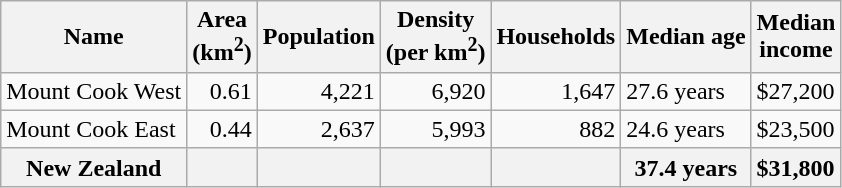<table class="wikitable">
<tr>
<th>Name</th>
<th>Area<br>(km<sup>2</sup>)</th>
<th>Population</th>
<th>Density<br>(per km<sup>2</sup>)</th>
<th>Households</th>
<th>Median age</th>
<th>Median<br>income</th>
</tr>
<tr>
<td>Mount Cook West</td>
<td style="text-align:right;">0.61</td>
<td style="text-align:right;">4,221</td>
<td style="text-align:right;">6,920</td>
<td style="text-align:right;">1,647</td>
<td>27.6 years</td>
<td>$27,200</td>
</tr>
<tr>
<td>Mount Cook East</td>
<td style="text-align:right;">0.44</td>
<td style="text-align:right;">2,637</td>
<td style="text-align:right;">5,993</td>
<td style="text-align:right;">882</td>
<td>24.6 years</td>
<td>$23,500</td>
</tr>
<tr>
<th>New Zealand</th>
<th></th>
<th></th>
<th></th>
<th></th>
<th>37.4 years</th>
<th style="text-align:left;">$31,800</th>
</tr>
</table>
